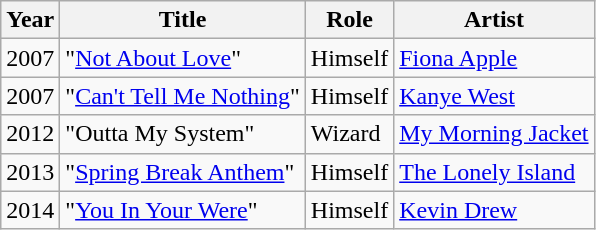<table class="wikitable sortable">
<tr>
<th>Year</th>
<th>Title</th>
<th>Role</th>
<th>Artist</th>
</tr>
<tr>
<td>2007</td>
<td>"<a href='#'>Not About Love</a>"</td>
<td>Himself</td>
<td><a href='#'>Fiona Apple</a></td>
</tr>
<tr>
<td>2007</td>
<td>"<a href='#'>Can't Tell Me Nothing</a>"</td>
<td>Himself</td>
<td><a href='#'>Kanye West</a></td>
</tr>
<tr>
<td>2012</td>
<td>"Outta My System"</td>
<td>Wizard</td>
<td><a href='#'>My Morning Jacket</a></td>
</tr>
<tr>
<td>2013</td>
<td>"<a href='#'>Spring Break Anthem</a>"</td>
<td>Himself</td>
<td><a href='#'>The Lonely Island</a></td>
</tr>
<tr>
<td>2014</td>
<td>"<a href='#'>You In Your Were</a>"</td>
<td>Himself</td>
<td><a href='#'>Kevin Drew</a></td>
</tr>
</table>
